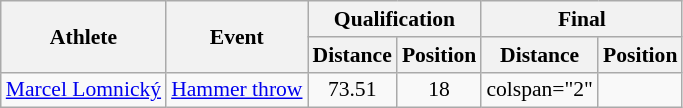<table class="wikitable" style="font-size:90%">
<tr>
<th rowspan="2">Athlete</th>
<th rowspan="2">Event</th>
<th colspan="2">Qualification</th>
<th colspan="2">Final</th>
</tr>
<tr>
<th>Distance</th>
<th>Position</th>
<th>Distance</th>
<th>Position</th>
</tr>
<tr style=text-align:center>
<td style=text-align:left><a href='#'>Marcel Lomnický</a></td>
<td style=text-align:left><a href='#'>Hammer throw</a></td>
<td>73.51</td>
<td>18</td>
<td>colspan="2" </td>
</tr>
</table>
